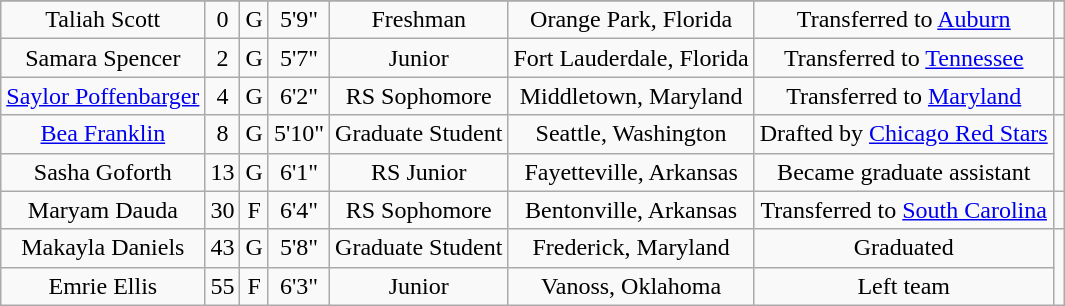<table class="wikitable sortable" style="text-align: center">
<tr align=center>
</tr>
<tr>
<td>Taliah Scott</td>
<td>0</td>
<td>G</td>
<td>5'9"</td>
<td>Freshman</td>
<td>Orange Park, Florida</td>
<td>Transferred to <a href='#'>Auburn</a></td>
<td></td>
</tr>
<tr>
<td>Samara Spencer</td>
<td>2</td>
<td>G</td>
<td>5'7"</td>
<td>Junior</td>
<td>Fort Lauderdale, Florida</td>
<td>Transferred to <a href='#'>Tennessee</a></td>
<td></td>
</tr>
<tr>
<td><a href='#'>Saylor Poffenbarger</a></td>
<td>4</td>
<td>G</td>
<td>6'2"</td>
<td>RS Sophomore</td>
<td>Middletown, Maryland</td>
<td>Transferred to <a href='#'>Maryland</a></td>
<td></td>
</tr>
<tr>
<td><a href='#'>Bea Franklin</a></td>
<td>8</td>
<td>G</td>
<td>5'10"</td>
<td>Graduate Student</td>
<td>Seattle, Washington</td>
<td>Drafted by <a href='#'>Chicago Red Stars</a></td>
</tr>
<tr>
<td>Sasha Goforth</td>
<td>13</td>
<td>G</td>
<td>6'1"</td>
<td>RS Junior</td>
<td>Fayetteville, Arkansas</td>
<td>Became graduate assistant</td>
</tr>
<tr>
<td>Maryam Dauda</td>
<td>30</td>
<td>F</td>
<td>6'4"</td>
<td>RS Sophomore</td>
<td>Bentonville, Arkansas</td>
<td>Transferred to <a href='#'>South Carolina</a></td>
<td></td>
</tr>
<tr>
<td>Makayla Daniels</td>
<td>43</td>
<td>G</td>
<td>5'8"</td>
<td>Graduate Student</td>
<td>Frederick, Maryland</td>
<td>Graduated</td>
</tr>
<tr>
<td>Emrie Ellis</td>
<td>55</td>
<td>F</td>
<td>6'3"</td>
<td>Junior</td>
<td>Vanoss, Oklahoma</td>
<td>Left team</td>
</tr>
</table>
